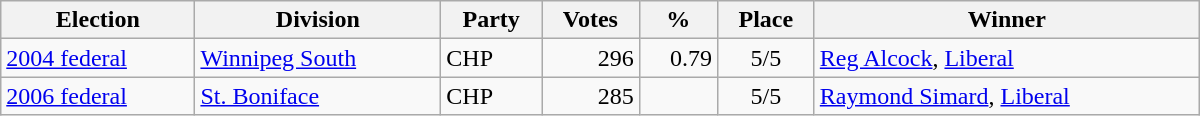<table class="wikitable" width="800">
<tr>
<th align="left">Election</th>
<th align="left">Division</th>
<th align="left">Party</th>
<th align="right">Votes</th>
<th align="right">%</th>
<th align="center">Place</th>
<th align="center">Winner</th>
</tr>
<tr>
<td align="left"><a href='#'>2004 federal</a></td>
<td align="left"><a href='#'>Winnipeg South</a></td>
<td align="left">CHP</td>
<td align="right">296</td>
<td align="right">0.79</td>
<td align="center">5/5</td>
<td align="left"><a href='#'>Reg Alcock</a>, <a href='#'>Liberal</a></td>
</tr>
<tr>
<td align="left"><a href='#'>2006 federal</a></td>
<td align="left"><a href='#'>St. Boniface</a></td>
<td align="left">CHP</td>
<td align="right">285</td>
<td align="right"></td>
<td align="center">5/5</td>
<td align="left"><a href='#'>Raymond Simard</a>, <a href='#'>Liberal</a></td>
</tr>
</table>
